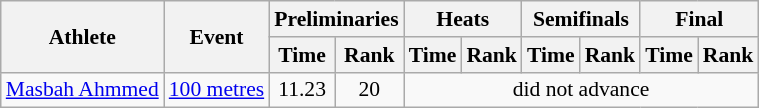<table class=wikitable style="font-size:90%;">
<tr>
<th rowspan="2">Athlete</th>
<th rowspan="2">Event</th>
<th colspan="2">Preliminaries</th>
<th colspan="2">Heats</th>
<th colspan="2">Semifinals</th>
<th colspan="2">Final</th>
</tr>
<tr>
<th>Time</th>
<th>Rank</th>
<th>Time</th>
<th>Rank</th>
<th>Time</th>
<th>Rank</th>
<th>Time</th>
<th>Rank</th>
</tr>
<tr style="border-top: single;">
<td><a href='#'>Masbah Ahmmed</a></td>
<td><a href='#'>100 metres</a></td>
<td align=center>11.23</td>
<td align=center>20</td>
<td align=center colspan=6>did not advance</td>
</tr>
</table>
